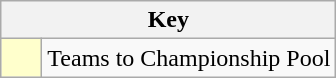<table class="wikitable" style="text-align: center;">
<tr>
<th colspan=2>Key</th>
</tr>
<tr>
<td style="background:#ffffcc; width:20px;"></td>
<td align=left>Teams to Championship Pool</td>
</tr>
</table>
